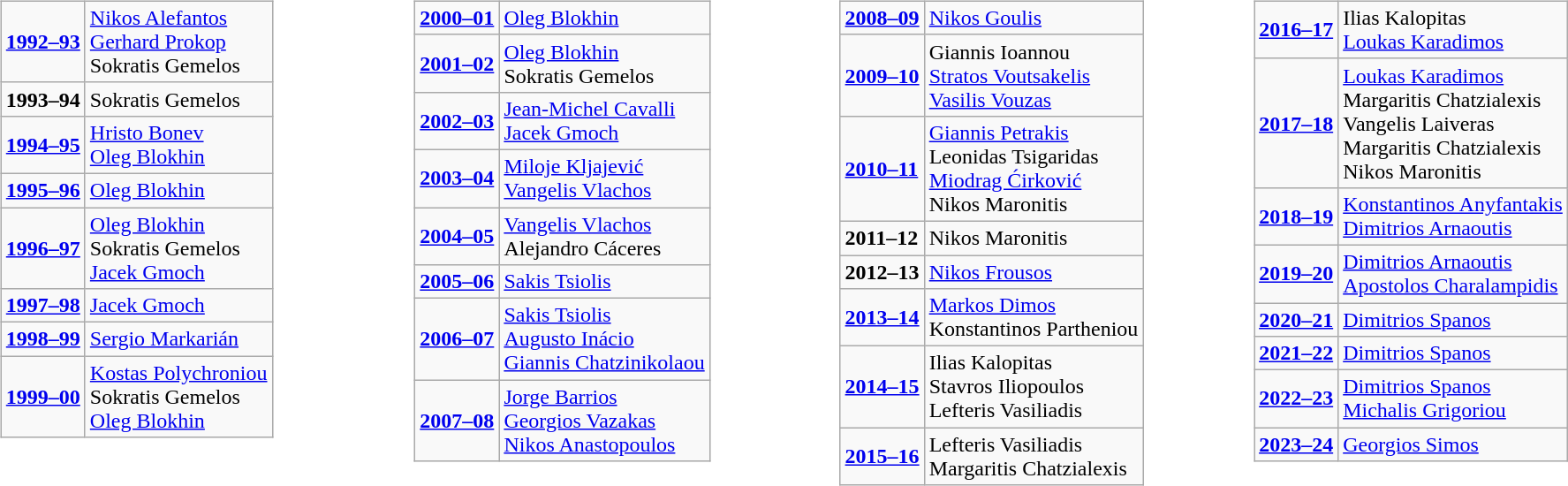<table>
<tr>
<td style="vertical-align:top; width:13%;"><br><table class="wikitable" style="text-align:left;">
<tr>
<td align=left><strong><a href='#'>1992–93</a></strong></td>
<td align=left> <a href='#'>Nikos Alefantos</a><br> <a href='#'>Gerhard Prokop</a><br> Sokratis Gemelos</td>
</tr>
<tr>
<td align=left><strong>1993–94</strong></td>
<td align=left> Sokratis Gemelos</td>
</tr>
<tr>
<td align=left><strong><a href='#'>1994–95</a></strong></td>
<td align=left> <a href='#'>Hristo Bonev</a><br> <a href='#'>Oleg Blokhin</a></td>
</tr>
<tr>
<td align=left><strong><a href='#'>1995–96</a></strong></td>
<td align=left> <a href='#'>Oleg Blokhin</a></td>
</tr>
<tr>
<td align=left><strong><a href='#'>1996–97</a></strong></td>
<td align=left> <a href='#'>Oleg Blokhin</a><br> Sokratis Gemelos<br> <a href='#'>Jacek Gmoch</a></td>
</tr>
<tr>
<td align=left><strong><a href='#'>1997–98</a></strong></td>
<td align=left> <a href='#'>Jacek Gmoch</a></td>
</tr>
<tr>
<td align=left><strong><a href='#'>1998–99</a></strong></td>
<td align=left> <a href='#'>Sergio Markarián</a></td>
</tr>
<tr>
<td align=left><strong><a href='#'>1999–00</a></strong></td>
<td align=left> <a href='#'>Kostas Polychroniou</a><br> Sokratis Gemelos<br> <a href='#'>Oleg Blokhin</a></td>
</tr>
</table>
</td>
<td style="vertical-align:top; width:13%;"><br><table class="wikitable" style="text-align:left;">
<tr>
<td align=left><strong><a href='#'>2000–01</a></strong></td>
<td align=left> <a href='#'>Oleg Blokhin</a></td>
</tr>
<tr>
<td align=left><strong><a href='#'>2001–02</a></strong></td>
<td align=left> <a href='#'>Oleg Blokhin</a><br> Sokratis Gemelos</td>
</tr>
<tr>
<td align=left><strong><a href='#'>2002–03</a></strong></td>
<td align=left> <a href='#'>Jean-Michel Cavalli</a><br> <a href='#'>Jacek Gmoch</a></td>
</tr>
<tr>
<td align=left><strong><a href='#'>2003–04</a></strong></td>
<td align=left> <a href='#'>Miloje Kljajević</a><br> <a href='#'>Vangelis Vlachos</a></td>
</tr>
<tr>
<td align=left><strong><a href='#'>2004–05</a></strong></td>
<td align=left> <a href='#'>Vangelis Vlachos</a><br> Alejandro Cáceres</td>
</tr>
<tr>
<td align=left><strong><a href='#'>2005–06</a></strong></td>
<td align=left> <a href='#'>Sakis Tsiolis</a></td>
</tr>
<tr>
<td align=left><strong><a href='#'>2006–07</a></strong></td>
<td align=left> <a href='#'>Sakis Tsiolis</a><br> <a href='#'>Augusto Inácio</a><br> <a href='#'>Giannis Chatzinikolaou</a></td>
</tr>
<tr>
<td align=left><strong><a href='#'>2007–08</a></strong></td>
<td align=left> <a href='#'>Jorge Barrios</a><br><a href='#'>Georgios Vazakas</a> <br> <a href='#'>Nikos Anastopoulos</a></td>
</tr>
</table>
</td>
<td style="vertical-align:top; width:13%;"><br><table class="wikitable" style="text-align:left;">
<tr>
<td align=left><strong><a href='#'>2008–09</a></strong></td>
<td align=left> <a href='#'>Nikos Goulis</a></td>
</tr>
<tr>
<td align=left><strong><a href='#'>2009–10</a></strong></td>
<td align=left>Giannis Ioannou <br><a href='#'>Stratos Voutsakelis</a> <br> <a href='#'>Vasilis Vouzas</a></td>
</tr>
<tr>
<td align=left><strong><a href='#'>2010–11</a></strong></td>
<td align=left> <a href='#'>Giannis Petrakis</a><br> Leonidas Tsigaridas<br> <a href='#'>Miodrag Ćirković</a><br> Nikos Maronitis</td>
</tr>
<tr>
<td align=left><strong>2011–12</strong></td>
<td align=left> Nikos Maronitis</td>
</tr>
<tr>
<td align=left><strong>2012–13</strong></td>
<td align=left> <a href='#'>Nikos Frousos</a></td>
</tr>
<tr>
<td align=left><strong><a href='#'>2013–14</a></strong></td>
<td align=left> <a href='#'>Markos Dimos</a><br> Konstantinos Partheniou</td>
</tr>
<tr>
<td align=left><strong><a href='#'>2014–15</a></strong></td>
<td align=left> Ilias Kalopitas<br> Stavros Iliopoulos<br> Lefteris Vasiliadis</td>
</tr>
<tr>
<td align=left><strong><a href='#'>2015–16</a></strong></td>
<td align=left> Lefteris Vasiliadis<br> Margaritis Chatzialexis</td>
</tr>
</table>
</td>
<td style="vertical-align:top; width:13%;"><br><table class="wikitable" style="text-align:left;">
<tr>
<td align=left><strong><a href='#'>2016–17</a></strong></td>
<td align=left> Ilias Kalopitas<br> <a href='#'>Loukas Karadimos</a></td>
</tr>
<tr>
<td align=left><strong><a href='#'>2017–18</a></strong></td>
<td align=left> <a href='#'>Loukas Karadimos</a><br> Margaritis Chatzialexis<br> Vangelis Laiveras<br> Margaritis Chatzialexis<br> Nikos Maronitis</td>
</tr>
<tr>
<td align=left><strong><a href='#'>2018–19</a></strong></td>
<td align=left> <a href='#'>Konstantinos Anyfantakis</a><br> <a href='#'>Dimitrios Arnaoutis</a></td>
</tr>
<tr>
<td align=left><strong><a href='#'>2019–20</a></strong></td>
<td align=left> <a href='#'>Dimitrios Arnaoutis</a><br> <a href='#'>Apostolos Charalampidis</a></td>
</tr>
<tr>
<td align=left><strong><a href='#'>2020–21</a></strong></td>
<td align=left> <a href='#'>Dimitrios Spanos</a></td>
</tr>
<tr>
<td align=left><strong><a href='#'>2021–22</a></strong></td>
<td align=left> <a href='#'>Dimitrios Spanos</a></td>
</tr>
<tr>
<td align=left><strong><a href='#'>2022–23</a></strong></td>
<td align=left> <a href='#'>Dimitrios Spanos</a><br> <a href='#'>Michalis Grigoriou</a></td>
</tr>
<tr>
<td align=left><strong><a href='#'>2023–24</a></strong></td>
<td align=left> <a href='#'>Georgios Simos</a></td>
</tr>
</table>
</td>
</tr>
</table>
